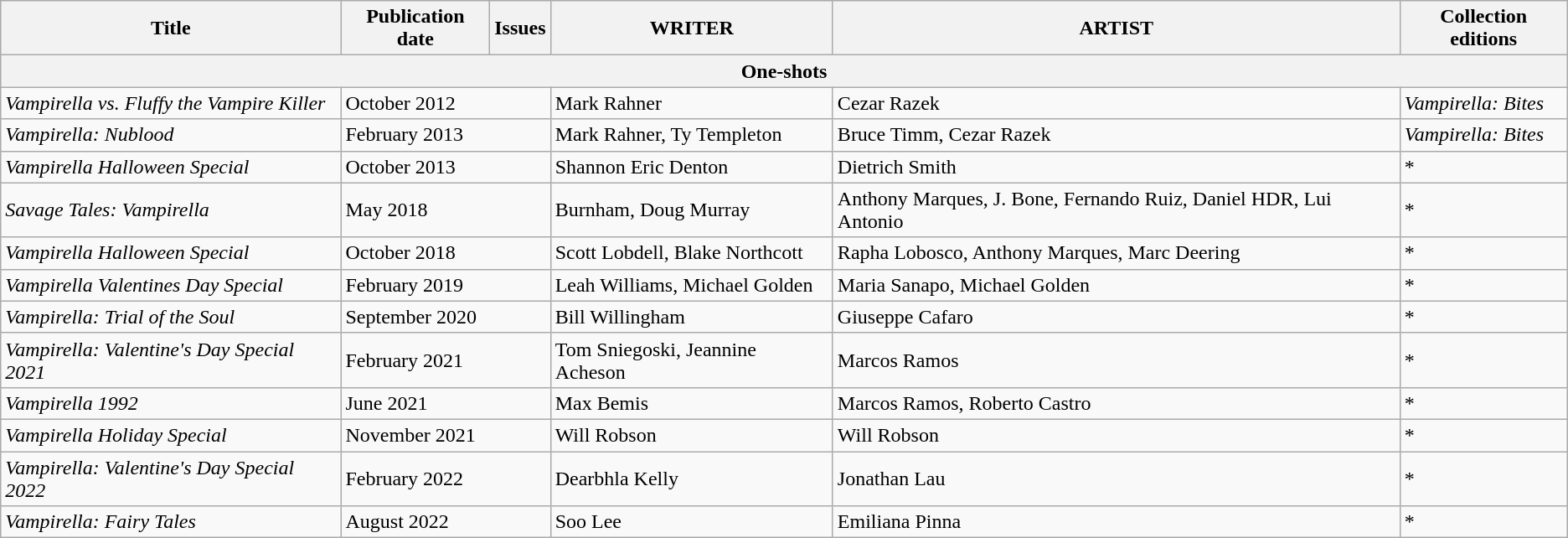<table class="wikitable">
<tr>
<th colspan="2">Title</th>
<th>Publication date</th>
<th>Issues</th>
<th>WRITER</th>
<th>ARTIST</th>
<th>Collection editions</th>
</tr>
<tr>
<th colspan="7">One-shots</th>
</tr>
<tr>
<td colspan="2"><em>Vampirella vs. Fluffy the Vampire Killer</em></td>
<td colspan="2">October 2012</td>
<td>Mark Rahner</td>
<td>Cezar Razek</td>
<td><em>Vampirella: Bites</em></td>
</tr>
<tr>
<td colspan="2"><em>Vampirella: Nublood</em></td>
<td colspan="2">February 2013</td>
<td>Mark Rahner, Ty Templeton</td>
<td>Bruce Timm, Cezar Razek</td>
<td><em>Vampirella: Bites</em></td>
</tr>
<tr>
<td colspan="2"><em>Vampirella Halloween Special</em></td>
<td colspan="2">October 2013</td>
<td>Shannon Eric Denton</td>
<td>Dietrich Smith</td>
<td>*</td>
</tr>
<tr>
<td colspan="2"><em>Savage Tales: Vampirella</em></td>
<td colspan="2">May 2018</td>
<td>Burnham, Doug Murray</td>
<td>Anthony Marques, J. Bone, Fernando Ruiz, Daniel HDR, Lui Antonio</td>
<td>*</td>
</tr>
<tr>
<td colspan="2"><em>Vampirella Halloween Special</em></td>
<td colspan="2">October 2018</td>
<td>Scott Lobdell, Blake Northcott</td>
<td>Rapha Lobosco, Anthony Marques, Marc Deering</td>
<td>*</td>
</tr>
<tr>
<td colspan="2"><em>Vampirella Valentines Day Special</em></td>
<td colspan="2">February 2019</td>
<td>Leah Williams, Michael Golden</td>
<td>Maria Sanapo, Michael Golden</td>
<td>*</td>
</tr>
<tr>
<td colspan="2"><em>Vampirella: Trial of the Soul</em></td>
<td colspan="2">September 2020</td>
<td>Bill Willingham</td>
<td>Giuseppe Cafaro</td>
<td>*</td>
</tr>
<tr>
<td colspan="2"><em>Vampirella: Valentine's Day Special 2021</em></td>
<td colspan="2">February 2021</td>
<td>Tom Sniegoski, Jeannine Acheson</td>
<td>Marcos Ramos</td>
<td>*</td>
</tr>
<tr>
<td colspan="2"><em>Vampirella 1992</em></td>
<td colspan="2">June 2021</td>
<td>Max Bemis</td>
<td>Marcos Ramos, Roberto Castro</td>
<td>*</td>
</tr>
<tr>
<td colspan="2"><em>Vampirella Holiday Special</em></td>
<td colspan="2">November 2021</td>
<td>Will Robson</td>
<td>Will Robson</td>
<td>*</td>
</tr>
<tr>
<td colspan="2"><em>Vampirella: Valentine's Day Special 2022</em></td>
<td colspan="2">February 2022</td>
<td>Dearbhla Kelly</td>
<td>Jonathan Lau</td>
<td>*</td>
</tr>
<tr>
<td colspan="2"><em>Vampirella: Fairy Tales</em></td>
<td colspan="2">August 2022</td>
<td>Soo Lee</td>
<td>Emiliana Pinna</td>
<td>*</td>
</tr>
</table>
